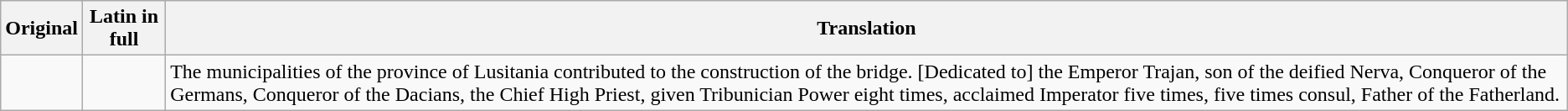<table class="wikitable">
<tr>
<th scope="col">Original</th>
<th scope="col">Latin in full</th>
<th scope="col">Translation</th>
</tr>
<tr>
<td></td>
<td></td>
<td>The municipalities of the province of Lusitania contributed to the construction of the bridge. [Dedicated to] the Emperor Trajan, son of the deified Nerva, Conqueror of the Germans, Conqueror of the Dacians, the Chief High Priest, given Tribunician Power eight times, acclaimed Imperator five times, five times consul, Father of the Fatherland.</td>
</tr>
</table>
